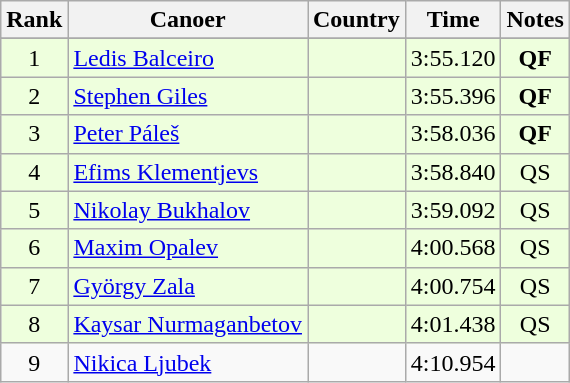<table class="wikitable sortable" style="text-align:center">
<tr>
<th>Rank</th>
<th>Canoer</th>
<th>Country</th>
<th>Time</th>
<th>Notes</th>
</tr>
<tr>
</tr>
<tr bgcolor = "eeffdd">
<td align="center">1</td>
<td align="left"><a href='#'>Ledis Balceiro</a></td>
<td align="left"></td>
<td align="center">3:55.120</td>
<td align="center"><strong>QF</strong></td>
</tr>
<tr bgcolor = "eeffdd">
<td align="center">2</td>
<td align="left"><a href='#'>Stephen Giles</a></td>
<td align="left"></td>
<td align="center">3:55.396</td>
<td align="center"><strong>QF</strong></td>
</tr>
<tr bgcolor = "eeffdd">
<td align="center">3</td>
<td align="left"><a href='#'>Peter Páleš</a></td>
<td align="left"></td>
<td align="center">3:58.036</td>
<td align="center"><strong>QF</strong></td>
</tr>
<tr bgcolor = "eeffdd">
<td align="center">4</td>
<td align="left"><a href='#'>Efims Klementjevs</a></td>
<td align="left"></td>
<td align="center">3:58.840</td>
<td align="center">QS</td>
</tr>
<tr bgcolor = "eeffdd">
<td align="center">5</td>
<td align="left"><a href='#'>Nikolay Bukhalov</a></td>
<td align="left"></td>
<td align="center">3:59.092</td>
<td align="center">QS</td>
</tr>
<tr bgcolor = "eeffdd">
<td align="center">6</td>
<td align="left"><a href='#'>Maxim Opalev</a></td>
<td align="left"></td>
<td align="center">4:00.568</td>
<td align="center">QS</td>
</tr>
<tr bgcolor = "eeffdd">
<td align="center">7</td>
<td align="left"><a href='#'>György Zala</a></td>
<td align="left"></td>
<td align="center">4:00.754</td>
<td align="center">QS</td>
</tr>
<tr bgcolor = "eeffdd">
<td align="center">8</td>
<td align="left"><a href='#'>Kaysar Nurmaganbetov</a></td>
<td align="left"></td>
<td align="center">4:01.438</td>
<td align="center">QS</td>
</tr>
<tr>
<td align="center">9</td>
<td align="left"><a href='#'>Nikica Ljubek</a></td>
<td align="left"></td>
<td align="center">4:10.954</td>
<td align="center"></td>
</tr>
</table>
